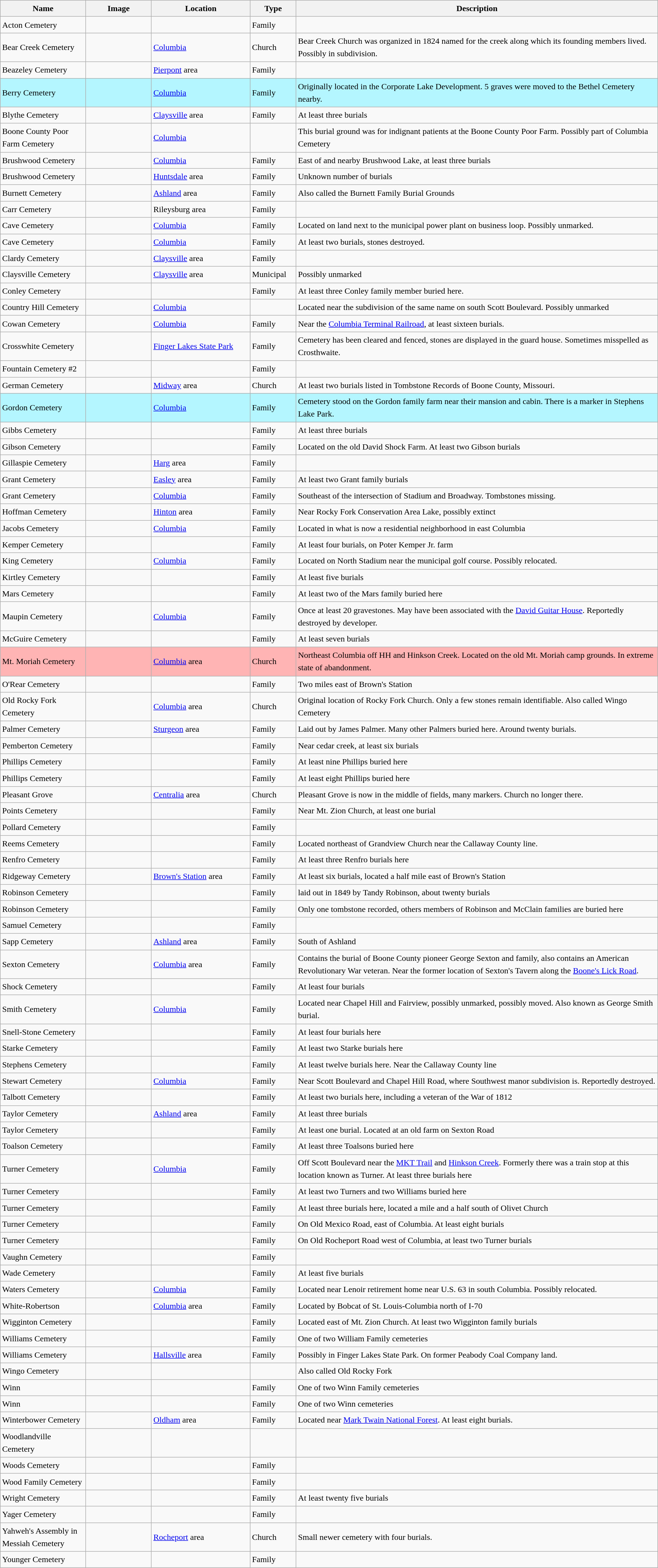<table class="wikitable sortable" style="width:100%;border:0px;text-align:left;line-height:150%;">
<tr>
<th width="13%">Name</th>
<th width="10%" class="unsortable">Image</th>
<th width="15%">Location</th>
<th width="7%">Type</th>
<th width="55%" class="unsortable">Description</th>
</tr>
<tr>
<td>Acton Cemetery</td>
<td></td>
<td></td>
<td>Family</td>
<td></td>
</tr>
<tr>
<td>Bear Creek Cemetery</td>
<td></td>
<td><a href='#'>Columbia</a></td>
<td>Church</td>
<td>Bear Creek Church was organized in 1824 named for the creek along which its founding members lived. Possibly in subdivision.</td>
</tr>
<tr>
<td>Beazeley Cemetery</td>
<td></td>
<td><a href='#'>Pierpont</a> area</td>
<td>Family</td>
<td></td>
</tr>
<tr style="background-color:#B4F6FF">
<td>Berry Cemetery</td>
<td></td>
<td><a href='#'>Columbia</a></td>
<td>Family</td>
<td>Originally located in the Corporate Lake Development. 5 graves were moved to the Bethel Cemetery nearby.</td>
</tr>
<tr>
<td>Blythe Cemetery</td>
<td></td>
<td><a href='#'>Claysville</a> area</td>
<td>Family</td>
<td>At least three burials</td>
</tr>
<tr>
<td>Boone County Poor Farm Cemetery</td>
<td></td>
<td><a href='#'>Columbia</a></td>
<td></td>
<td>This burial ground was for indignant patients at the Boone County Poor Farm. Possibly part of Columbia Cemetery</td>
</tr>
<tr>
<td>Brushwood Cemetery</td>
<td></td>
<td><a href='#'>Columbia</a></td>
<td>Family</td>
<td>East of and nearby Brushwood Lake, at least three burials</td>
</tr>
<tr>
<td>Brushwood Cemetery</td>
<td></td>
<td><a href='#'>Huntsdale</a> area</td>
<td>Family</td>
<td>Unknown number of burials</td>
</tr>
<tr>
<td>Burnett Cemetery</td>
<td></td>
<td><a href='#'>Ashland</a> area</td>
<td>Family</td>
<td>Also called the Burnett Family Burial Grounds</td>
</tr>
<tr>
<td>Carr Cemetery</td>
<td></td>
<td>Rileysburg area</td>
<td>Family</td>
<td></td>
</tr>
<tr>
<td>Cave Cemetery</td>
<td></td>
<td><a href='#'>Columbia</a></td>
<td>Family</td>
<td>Located on land next to the municipal power plant on business loop. Possibly unmarked.</td>
</tr>
<tr>
<td>Cave Cemetery</td>
<td></td>
<td><a href='#'>Columbia</a></td>
<td>Family</td>
<td>At least two burials, stones destroyed.</td>
</tr>
<tr>
<td>Clardy Cemetery</td>
<td></td>
<td><a href='#'>Claysville</a> area</td>
<td>Family</td>
<td></td>
</tr>
<tr>
<td>Claysville Cemetery</td>
<td></td>
<td><a href='#'>Claysville</a> area</td>
<td>Municipal</td>
<td>Possibly unmarked</td>
</tr>
<tr>
<td>Conley Cemetery</td>
<td></td>
<td></td>
<td>Family</td>
<td>At least three Conley family member buried here.</td>
</tr>
<tr>
<td>Country Hill Cemetery</td>
<td></td>
<td><a href='#'>Columbia</a></td>
<td></td>
<td>Located near the subdivision of the same name on south Scott Boulevard. Possibly unmarked</td>
</tr>
<tr>
<td>Cowan Cemetery</td>
<td></td>
<td><a href='#'>Columbia</a></td>
<td>Family</td>
<td>Near the <a href='#'>Columbia Terminal Railroad</a>, at least sixteen burials.</td>
</tr>
<tr>
<td>Crosswhite Cemetery</td>
<td></td>
<td><a href='#'>Finger Lakes State Park</a></td>
<td>Family</td>
<td>Cemetery has been cleared and fenced, stones are displayed in the guard house. Sometimes misspelled as Crosthwaite.</td>
</tr>
<tr>
<td>Fountain Cemetery #2</td>
<td></td>
<td></td>
<td>Family</td>
<td></td>
</tr>
<tr>
<td>German Cemetery</td>
<td></td>
<td><a href='#'>Midway</a> area</td>
<td>Church</td>
<td>At least two burials listed in Tombstone Records of Boone County, Missouri.</td>
</tr>
<tr style="background-color:#B4F6FF">
<td>Gordon Cemetery</td>
<td></td>
<td><a href='#'>Columbia</a></td>
<td>Family</td>
<td>Cemetery stood on the Gordon family farm near their mansion and cabin. There is a marker in Stephens Lake Park.</td>
</tr>
<tr>
<td>Gibbs Cemetery</td>
<td></td>
<td></td>
<td>Family</td>
<td>At least three burials</td>
</tr>
<tr>
<td>Gibson Cemetery</td>
<td></td>
<td></td>
<td>Family</td>
<td>Located on the old David Shock Farm. At least two Gibson burials</td>
</tr>
<tr>
<td>Gillaspie Cemetery</td>
<td></td>
<td><a href='#'>Harg</a> area</td>
<td>Family</td>
<td></td>
</tr>
<tr>
<td>Grant Cemetery</td>
<td></td>
<td><a href='#'>Easley</a> area</td>
<td>Family</td>
<td>At least two Grant family burials</td>
</tr>
<tr>
<td>Grant Cemetery</td>
<td></td>
<td><a href='#'>Columbia</a></td>
<td>Family</td>
<td>Southeast of the intersection of Stadium and Broadway. Tombstones missing.</td>
</tr>
<tr>
<td>Hoffman Cemetery</td>
<td></td>
<td><a href='#'>Hinton</a> area</td>
<td>Family</td>
<td>Near Rocky Fork Conservation Area Lake, possibly extinct</td>
</tr>
<tr>
<td>Jacobs Cemetery</td>
<td></td>
<td><a href='#'>Columbia</a></td>
<td>Family</td>
<td>Located in what is now a residential neighborhood in east Columbia</td>
</tr>
<tr>
<td>Kemper Cemetery</td>
<td></td>
<td></td>
<td>Family</td>
<td>At least four burials, on Poter Kemper Jr. farm</td>
</tr>
<tr>
<td>King Cemetery</td>
<td></td>
<td><a href='#'>Columbia</a></td>
<td>Family</td>
<td>Located on North Stadium near the municipal golf course. Possibly relocated.</td>
</tr>
<tr>
<td>Kirtley Cemetery</td>
<td></td>
<td></td>
<td>Family</td>
<td>At least five burials</td>
</tr>
<tr>
<td>Mars Cemetery</td>
<td></td>
<td></td>
<td>Family</td>
<td>At least two of the Mars family buried here</td>
</tr>
<tr>
<td>Maupin Cemetery</td>
<td></td>
<td><a href='#'>Columbia</a></td>
<td>Family</td>
<td>Once at least 20 gravestones. May have been associated with the <a href='#'>David Guitar House</a>. Reportedly destroyed by developer.</td>
</tr>
<tr>
<td>McGuire Cemetery</td>
<td></td>
<td></td>
<td>Family</td>
<td>At least seven burials</td>
</tr>
<tr style="background-color:#FFB4B4">
<td>Mt. Moriah Cemetery</td>
<td></td>
<td><a href='#'>Columbia</a> area</td>
<td>Church</td>
<td>Northeast Columbia off HH and Hinkson Creek. Located on the old Mt. Moriah camp grounds. In extreme state of abandonment.</td>
</tr>
<tr>
<td>O'Rear Cemetery</td>
<td></td>
<td></td>
<td>Family</td>
<td>Two miles east of Brown's Station</td>
</tr>
<tr>
<td>Old Rocky Fork Cemetery</td>
<td></td>
<td><a href='#'>Columbia</a> area</td>
<td>Church</td>
<td>Original location of Rocky Fork Church. Only a few stones remain identifiable. Also called Wingo Cemetery</td>
</tr>
<tr>
<td>Palmer Cemetery</td>
<td></td>
<td><a href='#'>Sturgeon</a> area</td>
<td>Family</td>
<td>Laid out by James Palmer. Many other Palmers buried here. Around twenty burials.</td>
</tr>
<tr>
<td>Pemberton Cemetery</td>
<td></td>
<td></td>
<td>Family</td>
<td>Near cedar creek, at least six burials</td>
</tr>
<tr>
<td>Phillips Cemetery</td>
<td></td>
<td></td>
<td>Family</td>
<td>At least nine Phillips buried here</td>
</tr>
<tr>
<td>Phillips Cemetery</td>
<td></td>
<td></td>
<td>Family</td>
<td>At least eight Phillips buried here</td>
</tr>
<tr>
<td>Pleasant Grove</td>
<td></td>
<td><a href='#'>Centralia</a> area</td>
<td>Church</td>
<td>Pleasant Grove is now in the middle of fields, many markers. Church no longer there.</td>
</tr>
<tr>
<td>Points Cemetery</td>
<td></td>
<td></td>
<td>Family</td>
<td>Near Mt. Zion Church, at least one burial</td>
</tr>
<tr>
<td>Pollard Cemetery</td>
<td></td>
<td></td>
<td>Family</td>
<td></td>
</tr>
<tr>
<td>Reems Cemetery</td>
<td></td>
<td></td>
<td>Family</td>
<td>Located northeast of Grandview Church near the Callaway County line.</td>
</tr>
<tr>
<td>Renfro Cemetery</td>
<td></td>
<td></td>
<td>Family</td>
<td>At least three Renfro burials here</td>
</tr>
<tr>
<td>Ridgeway Cemetery</td>
<td></td>
<td><a href='#'>Brown's Station</a> area</td>
<td>Family</td>
<td>At least six burials, located a half mile east of Brown's Station</td>
</tr>
<tr>
<td>Robinson Cemetery</td>
<td></td>
<td></td>
<td>Family</td>
<td>laid out in 1849 by Tandy Robinson, about twenty burials</td>
</tr>
<tr>
<td>Robinson Cemetery</td>
<td></td>
<td></td>
<td>Family</td>
<td>Only one tombstone recorded, others members of Robinson and McClain families are buried here</td>
</tr>
<tr>
<td>Samuel Cemetery</td>
<td></td>
<td></td>
<td>Family</td>
<td></td>
</tr>
<tr>
<td>Sapp Cemetery</td>
<td></td>
<td><a href='#'>Ashland</a> area</td>
<td>Family</td>
<td>South of Ashland</td>
</tr>
<tr>
<td>Sexton Cemetery</td>
<td></td>
<td><a href='#'>Columbia</a> area</td>
<td>Family</td>
<td>Contains the burial of Boone County pioneer George Sexton and family, also contains an American Revolutionary War veteran. Near the former location of Sexton's Tavern along the <a href='#'>Boone's Lick Road</a>.</td>
</tr>
<tr>
<td>Shock Cemetery</td>
<td></td>
<td></td>
<td>Family</td>
<td>At least four burials</td>
</tr>
<tr>
<td>Smith Cemetery</td>
<td></td>
<td><a href='#'>Columbia</a></td>
<td>Family</td>
<td>Located near Chapel Hill and Fairview, possibly unmarked, possibly moved. Also known as George Smith burial.</td>
</tr>
<tr>
<td>Snell-Stone Cemetery</td>
<td></td>
<td></td>
<td>Family</td>
<td>At least four burials here</td>
</tr>
<tr>
<td>Starke Cemetery</td>
<td></td>
<td></td>
<td>Family</td>
<td>At least two Starke burials here</td>
</tr>
<tr>
<td>Stephens Cemetery</td>
<td></td>
<td></td>
<td>Family</td>
<td>At least twelve burials here. Near the Callaway County line</td>
</tr>
<tr>
<td>Stewart Cemetery</td>
<td></td>
<td><a href='#'>Columbia</a></td>
<td>Family</td>
<td>Near Scott Boulevard and Chapel Hill Road, where Southwest manor subdivision is. Reportedly destroyed.</td>
</tr>
<tr>
<td>Talbott Cemetery</td>
<td></td>
<td></td>
<td>Family</td>
<td>At least two burials here, including a veteran of the War of 1812</td>
</tr>
<tr>
<td>Taylor Cemetery</td>
<td></td>
<td><a href='#'>Ashland</a> area</td>
<td>Family</td>
<td>At least three burials</td>
</tr>
<tr>
<td>Taylor Cemetery</td>
<td></td>
<td></td>
<td>Family</td>
<td>At least one burial. Located at an old farm on Sexton Road</td>
</tr>
<tr>
<td>Toalson Cemetery</td>
<td></td>
<td></td>
<td>Family</td>
<td>At least three Toalsons buried here</td>
</tr>
<tr>
<td>Turner Cemetery</td>
<td></td>
<td><a href='#'>Columbia</a></td>
<td>Family</td>
<td>Off Scott Boulevard near the <a href='#'>MKT Trail</a> and <a href='#'>Hinkson Creek</a>. Formerly there was a train stop at this location known as Turner. At least three burials here</td>
</tr>
<tr>
<td>Turner Cemetery</td>
<td></td>
<td></td>
<td>Family</td>
<td>At least two Turners and two Williams buried here</td>
</tr>
<tr>
<td>Turner Cemetery</td>
<td></td>
<td></td>
<td>Family</td>
<td>At least three burials here, located a mile and a half south of Olivet Church</td>
</tr>
<tr>
<td>Turner Cemetery</td>
<td></td>
<td></td>
<td>Family</td>
<td>On Old Mexico Road, east of Columbia. At least eight burials</td>
</tr>
<tr>
<td>Turner Cemetery</td>
<td></td>
<td></td>
<td>Family</td>
<td>On Old Rocheport Road west of Columbia, at least two Turner burials</td>
</tr>
<tr>
<td>Vaughn Cemetery</td>
<td></td>
<td></td>
<td>Family</td>
<td></td>
</tr>
<tr>
<td>Wade Cemetery</td>
<td></td>
<td></td>
<td>Family</td>
<td>At least five burials</td>
</tr>
<tr>
<td>Waters Cemetery</td>
<td></td>
<td><a href='#'>Columbia</a></td>
<td>Family</td>
<td>Located near Lenoir retirement home near U.S. 63 in south Columbia. Possibly relocated.</td>
</tr>
<tr>
<td>White-Robertson</td>
<td></td>
<td><a href='#'>Columbia</a> area</td>
<td>Family</td>
<td>Located by Bobcat of St. Louis-Columbia north of I-70</td>
</tr>
<tr>
<td>Wigginton Cemetery</td>
<td></td>
<td></td>
<td>Family</td>
<td>Located east of Mt. Zion Church. At least two Wigginton family burials</td>
</tr>
<tr>
<td>Williams Cemetery</td>
<td></td>
<td></td>
<td>Family</td>
<td>One of two William Family cemeteries</td>
</tr>
<tr>
<td>Williams Cemetery</td>
<td></td>
<td><a href='#'>Hallsville</a> area</td>
<td>Family</td>
<td>Possibly in Finger Lakes State Park. On former Peabody Coal Company land.</td>
</tr>
<tr>
<td>Wingo Cemetery</td>
<td></td>
<td></td>
<td></td>
<td>Also called Old Rocky Fork</td>
</tr>
<tr>
<td>Winn</td>
<td></td>
<td></td>
<td>Family</td>
<td>One of two Winn Family cemeteries</td>
</tr>
<tr>
<td>Winn</td>
<td></td>
<td></td>
<td>Family</td>
<td>One of two Winn cemeteries</td>
</tr>
<tr>
<td>Winterbower Cemetery</td>
<td></td>
<td><a href='#'>Oldham</a> area</td>
<td>Family</td>
<td>Located near <a href='#'>Mark Twain National Forest</a>. At least eight burials.</td>
</tr>
<tr>
<td>Woodlandville Cemetery</td>
<td></td>
<td></td>
<td></td>
<td></td>
</tr>
<tr>
<td>Woods Cemetery</td>
<td></td>
<td></td>
<td>Family</td>
<td></td>
</tr>
<tr>
<td>Wood Family Cemetery</td>
<td></td>
<td></td>
<td>Family</td>
<td></td>
</tr>
<tr>
<td>Wright Cemetery</td>
<td></td>
<td></td>
<td>Family</td>
<td>At least twenty five burials</td>
</tr>
<tr>
<td>Yager Cemetery</td>
<td></td>
<td></td>
<td>Family</td>
<td></td>
</tr>
<tr>
<td>Yahweh's Assembly in Messiah Cemetery</td>
<td></td>
<td><a href='#'>Rocheport</a> area</td>
<td>Church</td>
<td>Small newer cemetery with four burials.</td>
</tr>
<tr>
<td>Younger Cemetery</td>
<td></td>
<td></td>
<td>Family</td>
<td></td>
</tr>
</table>
